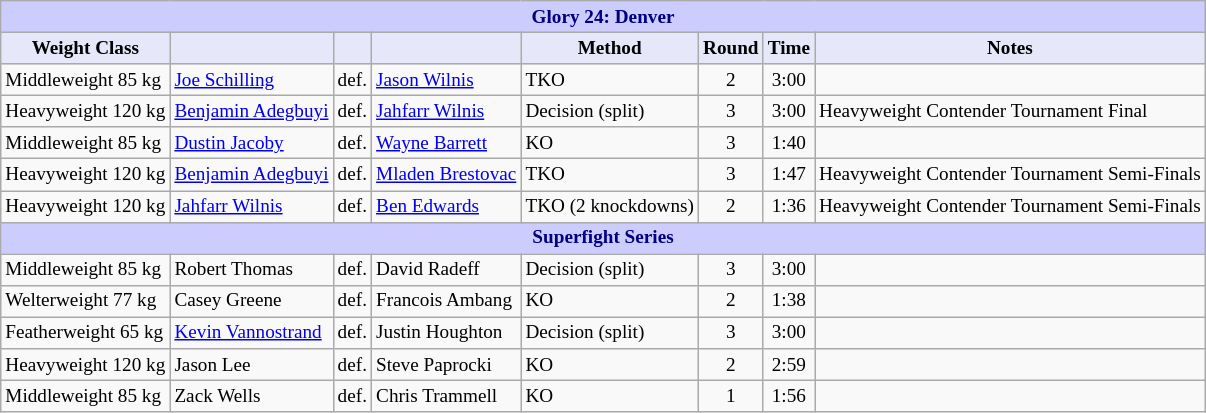<table class="wikitable" style="font-size: 80%;">
<tr>
<th colspan="8" style="background-color: #ccf; color: #000080; text-align: center;"><strong>Glory 24: Denver</strong></th>
</tr>
<tr>
<th colspan="1" style="background-color: #E6E8FA; color: #000000; text-align: center;">Weight Class</th>
<th colspan="1" style="background-color: #E6E8FA; color: #000000; text-align: center;"></th>
<th colspan="1" style="background-color: #E6E8FA; color: #000000; text-align: center;"></th>
<th colspan="1" style="background-color: #E6E8FA; color: #000000; text-align: center;"></th>
<th colspan="1" style="background-color: #E6E8FA; color: #000000; text-align: center;">Method</th>
<th colspan="1" style="background-color: #E6E8FA; color: #000000; text-align: center;">Round</th>
<th colspan="1" style="background-color: #E6E8FA; color: #000000; text-align: center;">Time</th>
<th colspan="1" style="background-color: #E6E8FA; color: #000000; text-align: center;">Notes</th>
</tr>
<tr>
<td>Middleweight 85 kg</td>
<td> <a href='#'>Joe Schilling</a></td>
<td align=center>def.</td>
<td> <a href='#'>Jason Wilnis</a></td>
<td>TKO</td>
<td align=center>2</td>
<td align=center>3:00</td>
<td></td>
</tr>
<tr>
<td>Heavyweight 120 kg</td>
<td> <a href='#'>Benjamin Adegbuyi</a></td>
<td align=center>def.</td>
<td> <a href='#'>Jahfarr Wilnis</a></td>
<td>Decision (split)</td>
<td align=center>3</td>
<td align=center>3:00</td>
<td>Heavyweight Contender Tournament Final</td>
</tr>
<tr>
<td>Middleweight 85 kg</td>
<td> <a href='#'>Dustin Jacoby</a></td>
<td align=center>def.</td>
<td> <a href='#'>Wayne Barrett</a></td>
<td>KO</td>
<td align=center>3</td>
<td align=center>1:40</td>
<td></td>
</tr>
<tr>
<td>Heavyweight 120 kg</td>
<td> <a href='#'>Benjamin Adegbuyi</a></td>
<td align=center>def.</td>
<td> <a href='#'>Mladen Brestovac</a></td>
<td>TKO</td>
<td align=center>3</td>
<td align=center>1:47</td>
<td>Heavyweight Contender Tournament Semi-Finals</td>
</tr>
<tr>
<td>Heavyweight 120 kg</td>
<td> <a href='#'>Jahfarr Wilnis</a></td>
<td align=center>def.</td>
<td> <a href='#'>Ben Edwards</a></td>
<td>TKO (2 knockdowns)</td>
<td align=center>2</td>
<td align=center>1:36</td>
<td>Heavyweight Contender Tournament Semi-Finals</td>
</tr>
<tr>
<th colspan="8" style="background-color: #ccf; color: #000080; text-align: center;"><strong>Superfight Series</strong></th>
</tr>
<tr>
<td>Middleweight 85 kg</td>
<td> Robert Thomas</td>
<td align=center>def.</td>
<td> David Radeff</td>
<td>Decision (split)</td>
<td align=center>3</td>
<td align=center>3:00</td>
<td></td>
</tr>
<tr>
<td>Welterweight 77 kg</td>
<td> Casey Greene</td>
<td align=center>def.</td>
<td> Francois Ambang</td>
<td>KO</td>
<td align=center>2</td>
<td align=center>1:38</td>
<td></td>
</tr>
<tr>
<td>Featherweight 65 kg</td>
<td> <a href='#'>Kevin Vannostrand</a></td>
<td align=center>def.</td>
<td> Justin Houghton</td>
<td>Decision (split)</td>
<td align=center>3</td>
<td align=center>3:00</td>
<td></td>
</tr>
<tr>
<td>Heavyweight 120 kg</td>
<td> Jason Lee</td>
<td align=center>def.</td>
<td> Steve Paprocki</td>
<td>KO</td>
<td align=center>2</td>
<td align=center>2:59</td>
<td></td>
</tr>
<tr>
<td>Middleweight 85 kg</td>
<td> Zack Wells</td>
<td align=center>def.</td>
<td> Chris Trammell</td>
<td>KO</td>
<td align=center>1</td>
<td align=center>1:56</td>
<td></td>
</tr>
</table>
